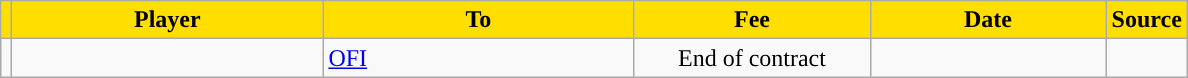<table class="wikitable sortable">
<tr>
<th style="background:#FFDE00"></th>
<th width=200 style="background:#FFDE00">Player</th>
<th width=200 style="background:#FFDE00">To</th>
<th width=150 style="background:#FFDE00">Fee</th>
<th width=150 style="background:#FFDE00">Date</th>
<th style="background:#FFDE00">Source</th>
</tr>
<tr>
<td align=center></td>
<td></td>
<td> <a href='#'>OFI</a></td>
<td align=center>End of contract</td>
<td align=center></td>
<td align=center></td>
</tr>
</table>
